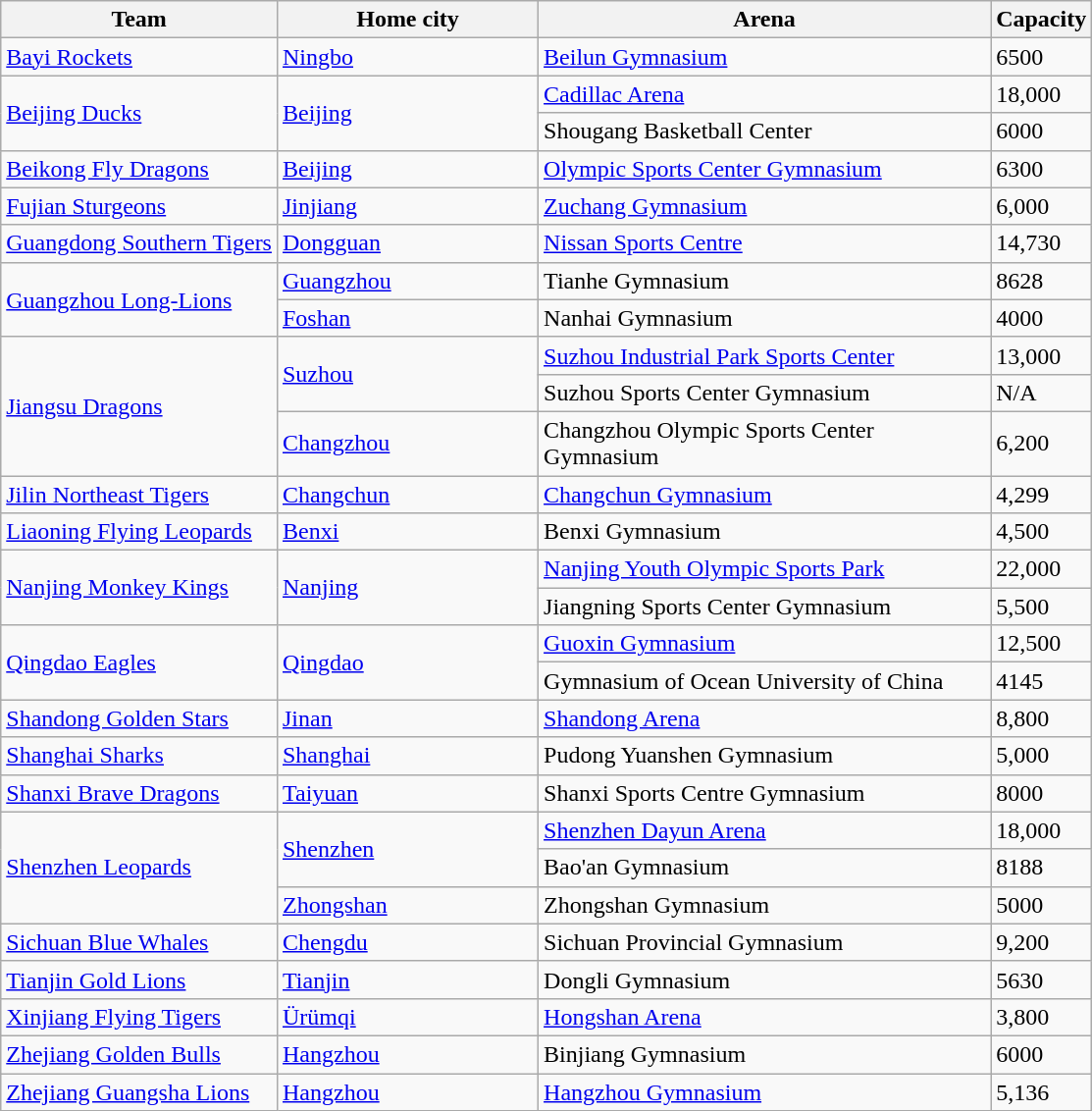<table class="wikitable sortable">
<tr>
<th>Team</th>
<th width=170>Home city</th>
<th width=300>Arena</th>
<th>Capacity</th>
</tr>
<tr>
<td><a href='#'>Bayi Rockets</a></td>
<td><a href='#'>Ningbo</a></td>
<td><a href='#'>Beilun Gymnasium</a></td>
<td>6500</td>
</tr>
<tr>
<td rowspan="2"><a href='#'>Beijing Ducks</a></td>
<td rowspan="2"><a href='#'>Beijing</a></td>
<td><a href='#'>Cadillac Arena</a></td>
<td>18,000</td>
</tr>
<tr>
<td>Shougang Basketball Center</td>
<td>6000</td>
</tr>
<tr>
<td><a href='#'>Beikong Fly Dragons</a></td>
<td><a href='#'>Beijing</a></td>
<td><a href='#'>Olympic Sports Center Gymnasium</a></td>
<td>6300</td>
</tr>
<tr>
<td><a href='#'>Fujian Sturgeons</a></td>
<td><a href='#'>Jinjiang</a></td>
<td><a href='#'>Zuchang Gymnasium</a></td>
<td>6,000</td>
</tr>
<tr>
<td><a href='#'>Guangdong Southern Tigers</a></td>
<td><a href='#'>Dongguan</a></td>
<td><a href='#'>Nissan Sports Centre</a></td>
<td>14,730</td>
</tr>
<tr>
<td rowspan="2"><a href='#'>Guangzhou Long-Lions</a></td>
<td><a href='#'>Guangzhou</a></td>
<td>Tianhe Gymnasium</td>
<td>8628</td>
</tr>
<tr>
<td><a href='#'>Foshan</a></td>
<td>Nanhai Gymnasium</td>
<td>4000</td>
</tr>
<tr>
<td rowspan="3"><a href='#'>Jiangsu Dragons</a></td>
<td rowspan="2"><a href='#'>Suzhou</a></td>
<td><a href='#'>Suzhou Industrial Park Sports Center</a></td>
<td>13,000</td>
</tr>
<tr>
<td>Suzhou Sports Center Gymnasium</td>
<td>N/A</td>
</tr>
<tr>
<td><a href='#'>Changzhou</a></td>
<td>Changzhou Olympic Sports Center Gymnasium</td>
<td>6,200</td>
</tr>
<tr>
<td><a href='#'>Jilin Northeast Tigers</a></td>
<td><a href='#'>Changchun</a></td>
<td><a href='#'>Changchun Gymnasium</a></td>
<td>4,299</td>
</tr>
<tr>
<td><a href='#'>Liaoning Flying Leopards</a></td>
<td><a href='#'>Benxi</a></td>
<td>Benxi Gymnasium</td>
<td>4,500</td>
</tr>
<tr>
<td rowspan="2"><a href='#'>Nanjing Monkey Kings</a></td>
<td rowspan="2"><a href='#'>Nanjing</a></td>
<td><a href='#'>Nanjing Youth Olympic Sports Park</a></td>
<td>22,000</td>
</tr>
<tr>
<td>Jiangning Sports Center Gymnasium</td>
<td>5,500</td>
</tr>
<tr>
<td rowspan="2"><a href='#'>Qingdao Eagles</a></td>
<td rowspan="2"><a href='#'>Qingdao</a></td>
<td><a href='#'>Guoxin Gymnasium</a></td>
<td>12,500</td>
</tr>
<tr>
<td>Gymnasium of Ocean University of China</td>
<td>4145</td>
</tr>
<tr>
<td><a href='#'>Shandong Golden Stars</a></td>
<td><a href='#'>Jinan</a></td>
<td><a href='#'>Shandong Arena</a></td>
<td>8,800</td>
</tr>
<tr>
<td><a href='#'>Shanghai Sharks</a></td>
<td><a href='#'>Shanghai</a></td>
<td>Pudong Yuanshen Gymnasium</td>
<td>5,000</td>
</tr>
<tr>
<td><a href='#'>Shanxi Brave Dragons</a></td>
<td><a href='#'>Taiyuan</a></td>
<td>Shanxi Sports Centre Gymnasium</td>
<td>8000</td>
</tr>
<tr>
<td rowspan="3"><a href='#'>Shenzhen Leopards</a></td>
<td rowspan="2"><a href='#'>Shenzhen</a></td>
<td><a href='#'>Shenzhen Dayun Arena</a></td>
<td>18,000</td>
</tr>
<tr>
<td>Bao'an Gymnasium</td>
<td>8188</td>
</tr>
<tr>
<td><a href='#'>Zhongshan</a></td>
<td>Zhongshan Gymnasium</td>
<td>5000</td>
</tr>
<tr>
<td><a href='#'>Sichuan Blue Whales</a></td>
<td><a href='#'>Chengdu</a></td>
<td>Sichuan Provincial Gymnasium</td>
<td>9,200</td>
</tr>
<tr>
<td><a href='#'>Tianjin Gold Lions</a></td>
<td><a href='#'>Tianjin</a></td>
<td>Dongli Gymnasium</td>
<td>5630</td>
</tr>
<tr>
<td><a href='#'>Xinjiang Flying Tigers</a></td>
<td><a href='#'>Ürümqi</a></td>
<td><a href='#'>Hongshan Arena</a></td>
<td>3,800</td>
</tr>
<tr>
<td><a href='#'>Zhejiang Golden Bulls</a></td>
<td><a href='#'>Hangzhou</a></td>
<td>Binjiang Gymnasium</td>
<td>6000</td>
</tr>
<tr>
<td><a href='#'>Zhejiang Guangsha Lions</a></td>
<td><a href='#'>Hangzhou</a></td>
<td><a href='#'>Hangzhou Gymnasium</a></td>
<td>5,136</td>
</tr>
</table>
